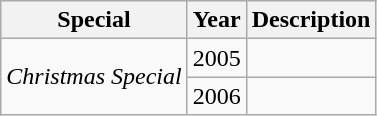<table class="wikitable sortable">
<tr>
<th>Special</th>
<th>Year</th>
<th>Description</th>
</tr>
<tr>
<td rowspan="2"><em>Christmas Special</em></td>
<td>2005</td>
<td></td>
</tr>
<tr>
<td>2006</td>
<td></td>
</tr>
</table>
